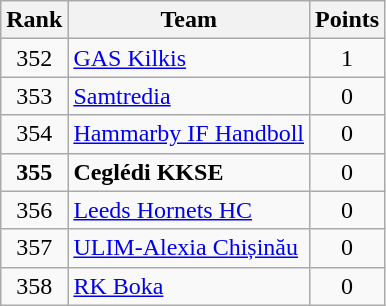<table class="wikitable" style="text-align: center">
<tr>
<th>Rank</th>
<th>Team</th>
<th>Points</th>
</tr>
<tr>
<td>352</td>
<td align=left> <a href='#'>GAS Kilkis</a></td>
<td>1</td>
</tr>
<tr>
<td>353</td>
<td align=left> <a href='#'>Samtredia</a></td>
<td>0</td>
</tr>
<tr>
<td>354</td>
<td align=left> <a href='#'>Hammarby IF Handboll</a></td>
<td>0</td>
</tr>
<tr>
<td><strong>355</strong></td>
<td align=left> <strong>Ceglédi KKSE</strong></td>
<td>0</td>
</tr>
<tr>
<td>356</td>
<td align=left> <a href='#'>Leeds Hornets HC</a></td>
<td>0</td>
</tr>
<tr>
<td>357</td>
<td align=left> <a href='#'>ULIM-Alexia Chișinău</a></td>
<td>0</td>
</tr>
<tr>
<td>358</td>
<td align=left> <a href='#'>RK Boka</a></td>
<td>0</td>
</tr>
</table>
